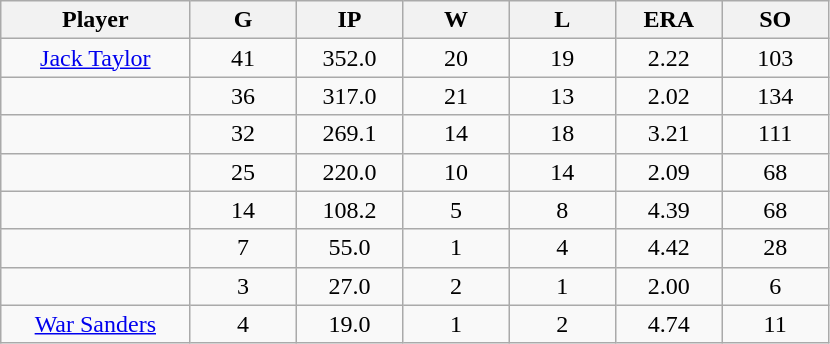<table class="wikitable sortable">
<tr>
<th bgcolor="#DDDDFF" width="16%">Player</th>
<th bgcolor="#DDDDFF" width="9%">G</th>
<th bgcolor="#DDDDFF" width="9%">IP</th>
<th bgcolor="#DDDDFF" width="9%">W</th>
<th bgcolor="#DDDDFF" width="9%">L</th>
<th bgcolor="#DDDDFF" width="9%">ERA</th>
<th bgcolor="#DDDDFF" width="9%">SO</th>
</tr>
<tr align="center">
<td><a href='#'>Jack Taylor</a></td>
<td>41</td>
<td>352.0</td>
<td>20</td>
<td>19</td>
<td>2.22</td>
<td>103</td>
</tr>
<tr align=center>
<td></td>
<td>36</td>
<td>317.0</td>
<td>21</td>
<td>13</td>
<td>2.02</td>
<td>134</td>
</tr>
<tr align="center">
<td></td>
<td>32</td>
<td>269.1</td>
<td>14</td>
<td>18</td>
<td>3.21</td>
<td>111</td>
</tr>
<tr align="center">
<td></td>
<td>25</td>
<td>220.0</td>
<td>10</td>
<td>14</td>
<td>2.09</td>
<td>68</td>
</tr>
<tr align="center">
<td></td>
<td>14</td>
<td>108.2</td>
<td>5</td>
<td>8</td>
<td>4.39</td>
<td>68</td>
</tr>
<tr align="center">
<td></td>
<td>7</td>
<td>55.0</td>
<td>1</td>
<td>4</td>
<td>4.42</td>
<td>28</td>
</tr>
<tr align="center">
<td></td>
<td>3</td>
<td>27.0</td>
<td>2</td>
<td>1</td>
<td>2.00</td>
<td>6</td>
</tr>
<tr align="center">
<td><a href='#'>War Sanders</a></td>
<td>4</td>
<td>19.0</td>
<td>1</td>
<td>2</td>
<td>4.74</td>
<td>11</td>
</tr>
</table>
